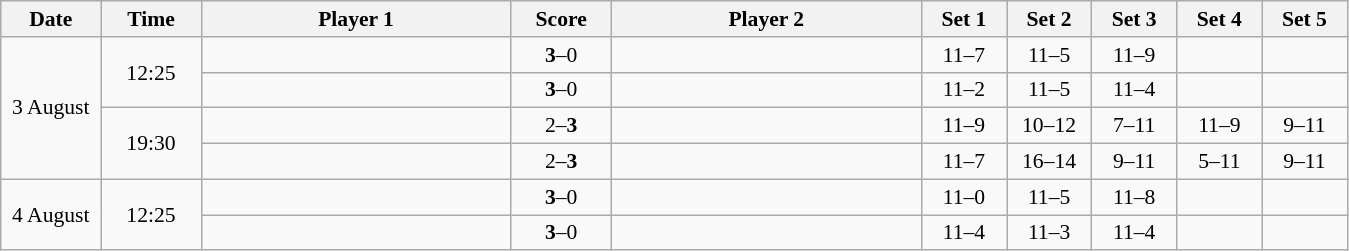<table class="wikitable" style="text-align: center; font-size:90% ">
<tr>
<th width="60">Date</th>
<th width="60">Time</th>
<th align="right" width="200">Player 1</th>
<th width="60">Score</th>
<th align="left" width="200">Player 2</th>
<th width="50">Set 1</th>
<th width="50">Set 2</th>
<th width="50">Set 3</th>
<th width="50">Set 4</th>
<th width="50">Set 5</th>
</tr>
<tr>
<td rowspan=4>3 August</td>
<td rowspan=2>12:25</td>
<td align=left><strong></strong></td>
<td align=center><strong>3</strong>–0</td>
<td align=left></td>
<td>11–7</td>
<td>11–5</td>
<td>11–9</td>
<td></td>
<td></td>
</tr>
<tr>
<td align=left><strong></strong></td>
<td align=center><strong>3</strong>–0</td>
<td align=left></td>
<td>11–2</td>
<td>11–5</td>
<td>11–4</td>
<td></td>
<td></td>
</tr>
<tr>
<td rowspan=2>19:30</td>
<td align=left></td>
<td align=center>2–<strong>3</strong></td>
<td align=left><strong></strong></td>
<td>11–9</td>
<td>10–12</td>
<td>7–11</td>
<td>11–9</td>
<td>9–11</td>
</tr>
<tr>
<td align=left></td>
<td align=center>2–<strong>3</strong></td>
<td align=left><strong></strong></td>
<td>11–7</td>
<td>16–14</td>
<td>9–11</td>
<td>5–11</td>
<td>9–11</td>
</tr>
<tr>
<td rowspan=2>4 August</td>
<td rowspan=2>12:25</td>
<td align=left><strong></strong></td>
<td align=center><strong>3</strong>–0</td>
<td align=left></td>
<td>11–0</td>
<td>11–5</td>
<td>11–8</td>
<td></td>
<td></td>
</tr>
<tr>
<td align=left><strong></strong></td>
<td align=center><strong>3</strong>–0</td>
<td align=left></td>
<td>11–4</td>
<td>11–3</td>
<td>11–4</td>
<td></td>
<td></td>
</tr>
</table>
